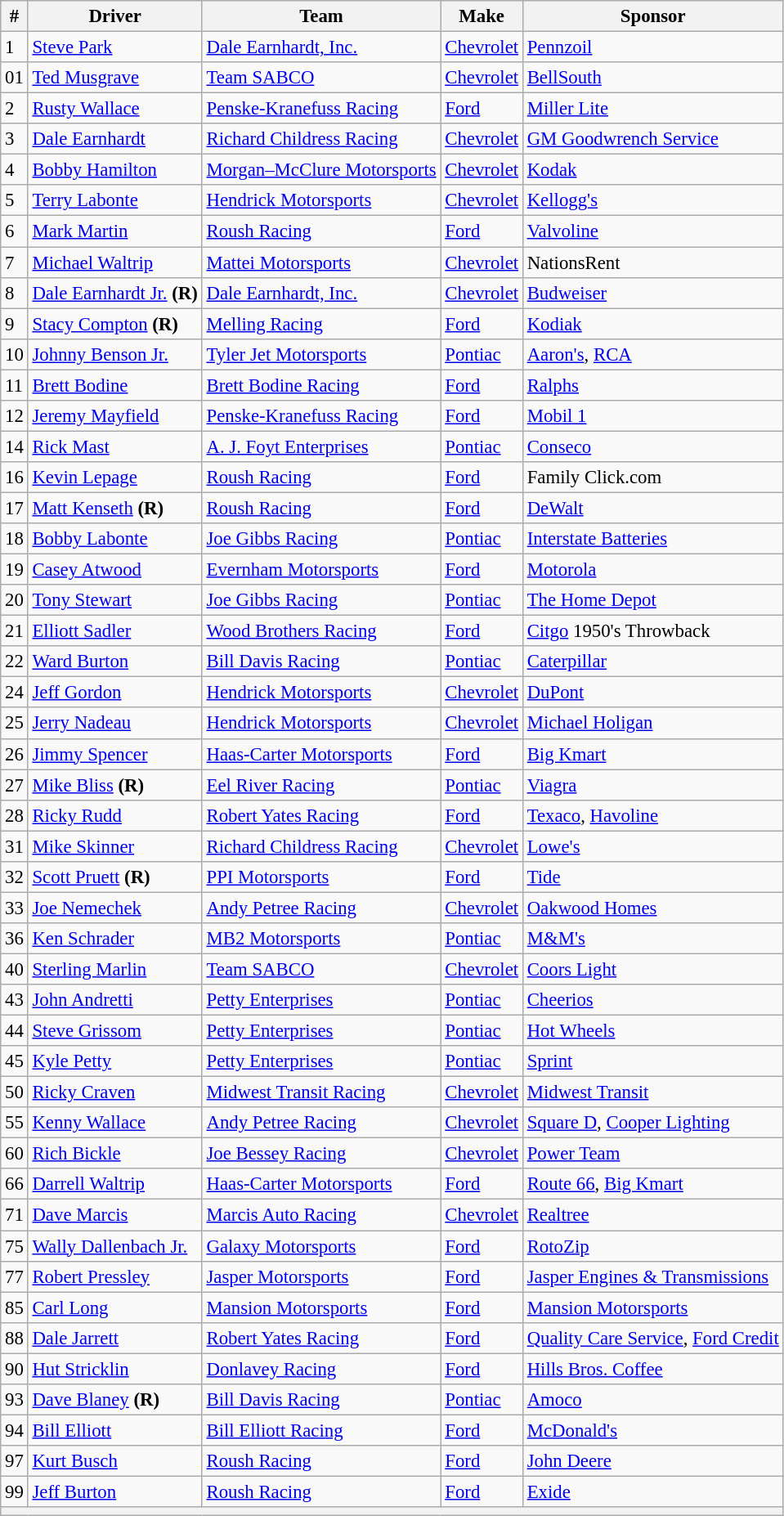<table class="wikitable" style="font-size:95%">
<tr>
<th>#</th>
<th>Driver</th>
<th>Team</th>
<th>Make</th>
<th>Sponsor</th>
</tr>
<tr>
<td>1</td>
<td><a href='#'>Steve Park</a></td>
<td><a href='#'>Dale Earnhardt, Inc.</a></td>
<td><a href='#'>Chevrolet</a></td>
<td><a href='#'>Pennzoil</a></td>
</tr>
<tr>
<td>01</td>
<td><a href='#'>Ted Musgrave</a></td>
<td><a href='#'>Team SABCO</a></td>
<td><a href='#'>Chevrolet</a></td>
<td><a href='#'>BellSouth</a></td>
</tr>
<tr>
<td>2</td>
<td><a href='#'>Rusty Wallace</a></td>
<td><a href='#'>Penske-Kranefuss Racing</a></td>
<td><a href='#'>Ford</a></td>
<td><a href='#'>Miller Lite</a></td>
</tr>
<tr>
<td>3</td>
<td><a href='#'>Dale Earnhardt</a></td>
<td><a href='#'>Richard Childress Racing</a></td>
<td><a href='#'>Chevrolet</a></td>
<td><a href='#'>GM Goodwrench Service</a></td>
</tr>
<tr>
<td>4</td>
<td><a href='#'>Bobby Hamilton</a></td>
<td><a href='#'>Morgan–McClure Motorsports</a></td>
<td><a href='#'>Chevrolet</a></td>
<td><a href='#'>Kodak</a></td>
</tr>
<tr>
<td>5</td>
<td><a href='#'>Terry Labonte</a></td>
<td><a href='#'>Hendrick Motorsports</a></td>
<td><a href='#'>Chevrolet</a></td>
<td><a href='#'>Kellogg's</a></td>
</tr>
<tr>
<td>6</td>
<td><a href='#'>Mark Martin</a></td>
<td><a href='#'>Roush Racing</a></td>
<td><a href='#'>Ford</a></td>
<td><a href='#'>Valvoline</a></td>
</tr>
<tr>
<td>7</td>
<td><a href='#'>Michael Waltrip</a></td>
<td><a href='#'>Mattei Motorsports</a></td>
<td><a href='#'>Chevrolet</a></td>
<td>NationsRent</td>
</tr>
<tr>
<td>8</td>
<td><a href='#'>Dale Earnhardt Jr.</a> <strong>(R)</strong></td>
<td><a href='#'>Dale Earnhardt, Inc.</a></td>
<td><a href='#'>Chevrolet</a></td>
<td><a href='#'>Budweiser</a></td>
</tr>
<tr>
<td>9</td>
<td><a href='#'>Stacy Compton</a> <strong>(R)</strong></td>
<td><a href='#'>Melling Racing</a></td>
<td><a href='#'>Ford</a></td>
<td><a href='#'>Kodiak</a></td>
</tr>
<tr>
<td>10</td>
<td><a href='#'>Johnny Benson Jr.</a></td>
<td><a href='#'>Tyler Jet Motorsports</a></td>
<td><a href='#'>Pontiac</a></td>
<td><a href='#'>Aaron's</a>, <a href='#'>RCA</a></td>
</tr>
<tr>
<td>11</td>
<td><a href='#'>Brett Bodine</a></td>
<td><a href='#'>Brett Bodine Racing</a></td>
<td><a href='#'>Ford</a></td>
<td><a href='#'>Ralphs</a></td>
</tr>
<tr>
<td>12</td>
<td><a href='#'>Jeremy Mayfield</a></td>
<td><a href='#'>Penske-Kranefuss Racing</a></td>
<td><a href='#'>Ford</a></td>
<td><a href='#'>Mobil 1</a></td>
</tr>
<tr>
<td>14</td>
<td><a href='#'>Rick Mast</a></td>
<td><a href='#'>A. J. Foyt Enterprises</a></td>
<td><a href='#'>Pontiac</a></td>
<td><a href='#'>Conseco</a></td>
</tr>
<tr>
<td>16</td>
<td><a href='#'>Kevin Lepage</a></td>
<td><a href='#'>Roush Racing</a></td>
<td><a href='#'>Ford</a></td>
<td>Family Click.com</td>
</tr>
<tr>
<td>17</td>
<td><a href='#'>Matt Kenseth</a> <strong>(R)</strong></td>
<td><a href='#'>Roush Racing</a></td>
<td><a href='#'>Ford</a></td>
<td><a href='#'>DeWalt</a></td>
</tr>
<tr>
<td>18</td>
<td><a href='#'>Bobby Labonte</a></td>
<td><a href='#'>Joe Gibbs Racing</a></td>
<td><a href='#'>Pontiac</a></td>
<td><a href='#'>Interstate Batteries</a></td>
</tr>
<tr>
<td>19</td>
<td><a href='#'>Casey Atwood</a></td>
<td><a href='#'>Evernham Motorsports</a></td>
<td><a href='#'>Ford</a></td>
<td><a href='#'>Motorola</a></td>
</tr>
<tr>
<td>20</td>
<td><a href='#'>Tony Stewart</a></td>
<td><a href='#'>Joe Gibbs Racing</a></td>
<td><a href='#'>Pontiac</a></td>
<td><a href='#'>The Home Depot</a></td>
</tr>
<tr>
<td>21</td>
<td><a href='#'>Elliott Sadler</a></td>
<td><a href='#'>Wood Brothers Racing</a></td>
<td><a href='#'>Ford</a></td>
<td><a href='#'>Citgo</a> 1950's Throwback</td>
</tr>
<tr>
<td>22</td>
<td><a href='#'>Ward Burton</a></td>
<td><a href='#'>Bill Davis Racing</a></td>
<td><a href='#'>Pontiac</a></td>
<td><a href='#'>Caterpillar</a></td>
</tr>
<tr>
<td>24</td>
<td><a href='#'>Jeff Gordon</a></td>
<td><a href='#'>Hendrick Motorsports</a></td>
<td><a href='#'>Chevrolet</a></td>
<td><a href='#'>DuPont</a></td>
</tr>
<tr>
<td>25</td>
<td><a href='#'>Jerry Nadeau</a></td>
<td><a href='#'>Hendrick Motorsports</a></td>
<td><a href='#'>Chevrolet</a></td>
<td><a href='#'>Michael Holigan</a></td>
</tr>
<tr>
<td>26</td>
<td><a href='#'>Jimmy Spencer</a></td>
<td><a href='#'>Haas-Carter Motorsports</a></td>
<td><a href='#'>Ford</a></td>
<td><a href='#'>Big Kmart</a></td>
</tr>
<tr>
<td>27</td>
<td><a href='#'>Mike Bliss</a> <strong>(R)</strong></td>
<td><a href='#'>Eel River Racing</a></td>
<td><a href='#'>Pontiac</a></td>
<td><a href='#'>Viagra</a></td>
</tr>
<tr>
<td>28</td>
<td><a href='#'>Ricky Rudd</a></td>
<td><a href='#'>Robert Yates Racing</a></td>
<td><a href='#'>Ford</a></td>
<td><a href='#'>Texaco</a>, <a href='#'>Havoline</a></td>
</tr>
<tr>
<td>31</td>
<td><a href='#'>Mike Skinner</a></td>
<td><a href='#'>Richard Childress Racing</a></td>
<td><a href='#'>Chevrolet</a></td>
<td><a href='#'>Lowe's</a></td>
</tr>
<tr>
<td>32</td>
<td><a href='#'>Scott Pruett</a> <strong>(R)</strong></td>
<td><a href='#'>PPI Motorsports</a></td>
<td><a href='#'>Ford</a></td>
<td><a href='#'>Tide</a></td>
</tr>
<tr>
<td>33</td>
<td><a href='#'>Joe Nemechek</a></td>
<td><a href='#'>Andy Petree Racing</a></td>
<td><a href='#'>Chevrolet</a></td>
<td><a href='#'>Oakwood Homes</a></td>
</tr>
<tr>
<td>36</td>
<td><a href='#'>Ken Schrader</a></td>
<td><a href='#'>MB2 Motorsports</a></td>
<td><a href='#'>Pontiac</a></td>
<td><a href='#'>M&M's</a></td>
</tr>
<tr>
<td>40</td>
<td><a href='#'>Sterling Marlin</a></td>
<td><a href='#'>Team SABCO</a></td>
<td><a href='#'>Chevrolet</a></td>
<td><a href='#'>Coors Light</a></td>
</tr>
<tr>
<td>43</td>
<td><a href='#'>John Andretti</a></td>
<td><a href='#'>Petty Enterprises</a></td>
<td><a href='#'>Pontiac</a></td>
<td><a href='#'>Cheerios</a></td>
</tr>
<tr>
<td>44</td>
<td><a href='#'>Steve Grissom</a></td>
<td><a href='#'>Petty Enterprises</a></td>
<td><a href='#'>Pontiac</a></td>
<td><a href='#'>Hot Wheels</a></td>
</tr>
<tr>
<td>45</td>
<td><a href='#'>Kyle Petty</a></td>
<td><a href='#'>Petty Enterprises</a></td>
<td><a href='#'>Pontiac</a></td>
<td><a href='#'>Sprint</a></td>
</tr>
<tr>
<td>50</td>
<td><a href='#'>Ricky Craven</a></td>
<td><a href='#'>Midwest Transit Racing</a></td>
<td><a href='#'>Chevrolet</a></td>
<td><a href='#'>Midwest Transit</a></td>
</tr>
<tr>
<td>55</td>
<td><a href='#'>Kenny Wallace</a></td>
<td><a href='#'>Andy Petree Racing</a></td>
<td><a href='#'>Chevrolet</a></td>
<td><a href='#'>Square D</a>, <a href='#'>Cooper Lighting</a></td>
</tr>
<tr>
<td>60</td>
<td><a href='#'>Rich Bickle</a></td>
<td><a href='#'>Joe Bessey Racing</a></td>
<td><a href='#'>Chevrolet</a></td>
<td><a href='#'>Power Team</a></td>
</tr>
<tr>
<td>66</td>
<td><a href='#'>Darrell Waltrip</a></td>
<td><a href='#'>Haas-Carter Motorsports</a></td>
<td><a href='#'>Ford</a></td>
<td><a href='#'>Route 66</a>, <a href='#'>Big Kmart</a></td>
</tr>
<tr>
<td>71</td>
<td><a href='#'>Dave Marcis</a></td>
<td><a href='#'>Marcis Auto Racing</a></td>
<td><a href='#'>Chevrolet</a></td>
<td><a href='#'>Realtree</a></td>
</tr>
<tr>
<td>75</td>
<td><a href='#'>Wally Dallenbach Jr.</a></td>
<td><a href='#'>Galaxy Motorsports</a></td>
<td><a href='#'>Ford</a></td>
<td><a href='#'>RotoZip</a></td>
</tr>
<tr>
<td>77</td>
<td><a href='#'>Robert Pressley</a></td>
<td><a href='#'>Jasper Motorsports</a></td>
<td><a href='#'>Ford</a></td>
<td><a href='#'>Jasper Engines & Transmissions</a></td>
</tr>
<tr>
<td>85</td>
<td><a href='#'>Carl Long</a></td>
<td><a href='#'>Mansion Motorsports</a></td>
<td><a href='#'>Ford</a></td>
<td><a href='#'>Mansion Motorsports</a></td>
</tr>
<tr>
<td>88</td>
<td><a href='#'>Dale Jarrett</a></td>
<td><a href='#'>Robert Yates Racing</a></td>
<td><a href='#'>Ford</a></td>
<td><a href='#'>Quality Care Service</a>, <a href='#'>Ford Credit</a></td>
</tr>
<tr>
<td>90</td>
<td><a href='#'>Hut Stricklin</a></td>
<td><a href='#'>Donlavey Racing</a></td>
<td><a href='#'>Ford</a></td>
<td><a href='#'>Hills Bros. Coffee</a></td>
</tr>
<tr>
<td>93</td>
<td><a href='#'>Dave Blaney</a> <strong>(R)</strong></td>
<td><a href='#'>Bill Davis Racing</a></td>
<td><a href='#'>Pontiac</a></td>
<td><a href='#'>Amoco</a></td>
</tr>
<tr>
<td>94</td>
<td><a href='#'>Bill Elliott</a></td>
<td><a href='#'>Bill Elliott Racing</a></td>
<td><a href='#'>Ford</a></td>
<td><a href='#'>McDonald's</a></td>
</tr>
<tr>
<td>97</td>
<td><a href='#'>Kurt Busch</a></td>
<td><a href='#'>Roush Racing</a></td>
<td><a href='#'>Ford</a></td>
<td><a href='#'>John Deere</a></td>
</tr>
<tr>
<td>99</td>
<td><a href='#'>Jeff Burton</a></td>
<td><a href='#'>Roush Racing</a></td>
<td><a href='#'>Ford</a></td>
<td><a href='#'>Exide</a></td>
</tr>
<tr>
<th colspan="5"></th>
</tr>
</table>
